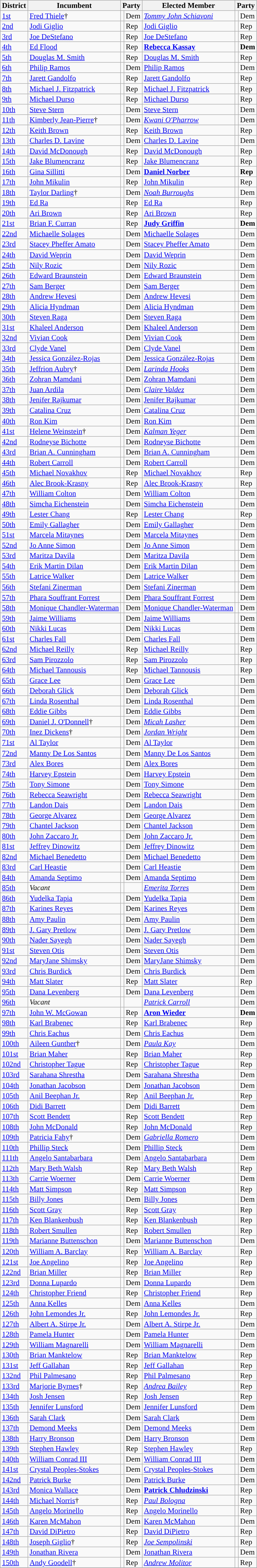<table class="sortable wikitable" style="font-size:95%;line-height:14px;">
<tr>
<th>District</th>
<th class="unsortable">Incumbent</th>
<th colspan="2">Party</th>
<th class="unsortable">Elected Member</th>
<th colspan="2">Party</th>
</tr>
<tr>
<td><a href='#'>1st</a></td>
<td><a href='#'>Fred Thiele</a>†</td>
<td style="background:"></td>
<td>Dem</td>
<td><em><a href='#'>Tommy John Schiavoni</a></em></td>
<td style="background:"></td>
<td>Dem</td>
</tr>
<tr>
<td><a href='#'>2nd</a></td>
<td><a href='#'>Jodi Giglio</a></td>
<td style="background:"></td>
<td>Rep</td>
<td><a href='#'>Jodi Giglio</a></td>
<td style="background:"></td>
<td>Rep</td>
</tr>
<tr>
<td><a href='#'>3rd</a></td>
<td><a href='#'>Joe DeStefano</a></td>
<td style="background:"></td>
<td>Rep</td>
<td><a href='#'>Joe DeStefano</a></td>
<td style="background:"></td>
<td>Rep</td>
</tr>
<tr>
<td><a href='#'>4th</a></td>
<td><a href='#'>Ed Flood</a></td>
<td style="background:"></td>
<td>Rep</td>
<td><strong><a href='#'>Rebecca Kassay</a></strong></td>
<td style="background:"></td>
<td><strong>Dem</strong></td>
</tr>
<tr>
<td><a href='#'>5th</a></td>
<td><a href='#'>Douglas M. Smith</a></td>
<td style="background:"></td>
<td>Rep</td>
<td><a href='#'>Douglas M. Smith</a></td>
<td style="background:"></td>
<td>Rep</td>
</tr>
<tr>
<td><a href='#'>6th</a></td>
<td><a href='#'>Philip Ramos</a></td>
<td style="background:"></td>
<td>Dem</td>
<td><a href='#'>Philip Ramos</a></td>
<td style="background:"></td>
<td>Dem</td>
</tr>
<tr>
<td><a href='#'>7th</a></td>
<td><a href='#'>Jarett Gandolfo</a></td>
<td style="background:"></td>
<td>Rep</td>
<td><a href='#'>Jarett Gandolfo</a></td>
<td style="background:"></td>
<td>Rep</td>
</tr>
<tr>
<td><a href='#'>8th</a></td>
<td><a href='#'>Michael J. Fitzpatrick</a></td>
<td style="background:"></td>
<td>Rep</td>
<td><a href='#'>Michael J. Fitzpatrick</a></td>
<td style="background:"></td>
<td>Rep</td>
</tr>
<tr>
<td><a href='#'>9th</a></td>
<td><a href='#'>Michael Durso</a></td>
<td style="background:"></td>
<td>Rep</td>
<td><a href='#'>Michael Durso</a></td>
<td style="background:"></td>
<td>Rep</td>
</tr>
<tr>
<td><a href='#'>10th</a></td>
<td><a href='#'>Steve Stern</a></td>
<td style="background:"></td>
<td>Dem</td>
<td><a href='#'>Steve Stern</a></td>
<td style="background:"></td>
<td>Dem</td>
</tr>
<tr>
<td><a href='#'>11th</a></td>
<td><a href='#'>Kimberly Jean-Pierre</a>†</td>
<td style="background:"></td>
<td>Dem</td>
<td><em><a href='#'>Kwani O'Pharrow</a></em></td>
<td style="background:"></td>
<td>Dem</td>
</tr>
<tr>
<td><a href='#'>12th</a></td>
<td><a href='#'>Keith Brown</a></td>
<td style="background:"></td>
<td>Rep</td>
<td><a href='#'>Keith Brown</a></td>
<td style="background:"></td>
<td>Rep</td>
</tr>
<tr>
<td><a href='#'>13th</a></td>
<td><a href='#'>Charles D. Lavine</a></td>
<td style="background:"></td>
<td>Dem</td>
<td><a href='#'>Charles D. Lavine</a></td>
<td style="background:"></td>
<td>Dem</td>
</tr>
<tr>
<td><a href='#'>14th</a></td>
<td><a href='#'>David McDonough</a></td>
<td style="background:"></td>
<td>Rep</td>
<td><a href='#'>David McDonough</a></td>
<td style="background:"></td>
<td>Rep</td>
</tr>
<tr>
<td><a href='#'>15th</a></td>
<td><a href='#'>Jake Blumencranz</a></td>
<td style="background:"></td>
<td>Rep</td>
<td><a href='#'>Jake Blumencranz</a></td>
<td style="background:"></td>
<td>Rep</td>
</tr>
<tr>
<td><a href='#'>16th</a></td>
<td><a href='#'>Gina Sillitti</a></td>
<td style="background:"></td>
<td>Dem</td>
<td><strong><a href='#'>Daniel Norber</a></strong></td>
<td style="background:"></td>
<td><strong>Rep</strong></td>
</tr>
<tr>
<td><a href='#'>17th</a></td>
<td><a href='#'>John Mikulin</a></td>
<td style="background:"></td>
<td>Rep</td>
<td><a href='#'>John Mikulin</a></td>
<td style="background:"></td>
<td>Rep</td>
</tr>
<tr>
<td><a href='#'>18th</a></td>
<td><a href='#'>Taylor Darling</a>†</td>
<td style="background:"></td>
<td>Dem</td>
<td><em><a href='#'>Noah Burroughs</a></em></td>
<td style="background:"></td>
<td>Dem</td>
</tr>
<tr>
<td><a href='#'>19th</a></td>
<td><a href='#'>Ed Ra</a></td>
<td style="background:"></td>
<td>Rep</td>
<td><a href='#'>Ed Ra</a></td>
<td style="background:"></td>
<td>Rep</td>
</tr>
<tr>
<td><a href='#'>20th</a></td>
<td><a href='#'>Ari Brown</a></td>
<td style="background:"></td>
<td>Rep</td>
<td><a href='#'>Ari Brown</a></td>
<td style="background:"></td>
<td>Rep</td>
</tr>
<tr>
<td><a href='#'>21st</a></td>
<td><a href='#'>Brian F. Curran</a></td>
<td style="background:"></td>
<td>Rep</td>
<td><strong><a href='#'>Judy Griffin</a></strong></td>
<td style="background:"></td>
<td><strong>Dem</strong></td>
</tr>
<tr>
<td><a href='#'>22nd</a></td>
<td><a href='#'>Michaelle Solages</a></td>
<td style="background:"></td>
<td>Dem</td>
<td><a href='#'>Michaelle Solages</a></td>
<td style="background:"></td>
<td>Dem</td>
</tr>
<tr>
<td><a href='#'>23rd</a></td>
<td><a href='#'>Stacey Pheffer Amato</a></td>
<td style="background:"></td>
<td>Dem</td>
<td><a href='#'>Stacey Pheffer Amato</a></td>
<td style="background:"></td>
<td>Dem</td>
</tr>
<tr>
<td><a href='#'>24th</a></td>
<td><a href='#'>David Weprin</a></td>
<td style="background:"></td>
<td>Dem</td>
<td><a href='#'>David Weprin</a></td>
<td style="background:"></td>
<td>Dem</td>
</tr>
<tr>
<td><a href='#'>25th</a></td>
<td><a href='#'>Nily Rozic</a></td>
<td style="background:"></td>
<td>Dem</td>
<td><a href='#'>Nily Rozic</a></td>
<td style="background:"></td>
<td>Dem</td>
</tr>
<tr>
<td><a href='#'>26th</a></td>
<td><a href='#'>Edward Braunstein</a></td>
<td style="background:"></td>
<td>Dem</td>
<td><a href='#'>Edward Braunstein</a></td>
<td style="background:"></td>
<td>Dem</td>
</tr>
<tr>
<td><a href='#'>27th</a></td>
<td><a href='#'>Sam Berger</a></td>
<td style="background:"></td>
<td>Dem</td>
<td><a href='#'>Sam Berger</a></td>
<td style="background:"></td>
<td>Dem</td>
</tr>
<tr>
<td><a href='#'>28th</a></td>
<td><a href='#'>Andrew Hevesi</a></td>
<td style="background:"></td>
<td>Dem</td>
<td><a href='#'>Andrew Hevesi</a></td>
<td style="background:"></td>
<td>Dem</td>
</tr>
<tr>
<td><a href='#'>29th</a></td>
<td><a href='#'>Alicia Hyndman</a></td>
<td style="background:"></td>
<td>Dem</td>
<td><a href='#'>Alicia Hyndman</a></td>
<td style="background:"></td>
<td>Dem</td>
</tr>
<tr>
<td><a href='#'>30th</a></td>
<td><a href='#'>Steven Raga</a></td>
<td style="background:"></td>
<td>Dem</td>
<td><a href='#'>Steven Raga</a></td>
<td style="background:"></td>
<td>Dem</td>
</tr>
<tr>
<td><a href='#'>31st</a></td>
<td><a href='#'>Khaleel Anderson</a></td>
<td style="background:"></td>
<td>Dem</td>
<td><a href='#'>Khaleel Anderson</a></td>
<td style="background:"></td>
<td>Dem</td>
</tr>
<tr>
<td><a href='#'>32nd</a></td>
<td><a href='#'>Vivian Cook</a></td>
<td style="background:"></td>
<td>Dem</td>
<td><a href='#'>Vivian Cook</a></td>
<td style="background:"></td>
<td>Dem</td>
</tr>
<tr>
<td><a href='#'>33rd</a></td>
<td><a href='#'>Clyde Vanel</a></td>
<td style="background:"></td>
<td>Dem</td>
<td><a href='#'>Clyde Vanel</a></td>
<td style="background:"></td>
<td>Dem</td>
</tr>
<tr>
<td><a href='#'>34th</a></td>
<td><a href='#'>Jessica González-Rojas</a></td>
<td style="background:"></td>
<td>Dem</td>
<td><a href='#'>Jessica González-Rojas</a></td>
<td style="background:"></td>
<td>Dem</td>
</tr>
<tr>
<td><a href='#'>35th</a></td>
<td><a href='#'>Jeffrion Aubry</a>†</td>
<td style="background:"></td>
<td>Dem</td>
<td><em><a href='#'>Larinda Hooks</a></em></td>
<td style="background:"></td>
<td>Dem</td>
</tr>
<tr>
<td><a href='#'>36th</a></td>
<td><a href='#'>Zohran Mamdani</a></td>
<td style="background:"></td>
<td>Dem</td>
<td><a href='#'>Zohran Mamdani</a></td>
<td style="background:"></td>
<td>Dem</td>
</tr>
<tr>
<td><a href='#'>37th</a></td>
<td><a href='#'>Juan Ardila</a></td>
<td style="background:"></td>
<td>Dem</td>
<td><em><a href='#'>Claire Valdez</a></em></td>
<td style="background:"></td>
<td>Dem</td>
</tr>
<tr>
<td><a href='#'>38th</a></td>
<td><a href='#'>Jenifer Rajkumar</a></td>
<td style="background:"></td>
<td>Dem</td>
<td><a href='#'>Jenifer Rajkumar</a></td>
<td style="background:"></td>
<td>Dem</td>
</tr>
<tr>
<td><a href='#'>39th</a></td>
<td><a href='#'>Catalina Cruz</a></td>
<td style="background:"></td>
<td>Dem</td>
<td><a href='#'>Catalina Cruz</a></td>
<td style="background:"></td>
<td>Dem</td>
</tr>
<tr>
<td><a href='#'>40th</a></td>
<td><a href='#'>Ron Kim</a></td>
<td style="background:"></td>
<td>Dem</td>
<td><a href='#'>Ron Kim</a></td>
<td style="background:"></td>
<td>Dem</td>
</tr>
<tr>
<td><a href='#'>41st</a></td>
<td><a href='#'>Helene Weinstein</a>†</td>
<td style="background:"></td>
<td>Dem</td>
<td><em><a href='#'>Kalman Yeger</a></em></td>
<td style="background:"></td>
<td>Dem</td>
</tr>
<tr>
<td><a href='#'>42nd</a></td>
<td><a href='#'>Rodneyse Bichotte</a></td>
<td style="background:"></td>
<td>Dem</td>
<td><a href='#'>Rodneyse Bichotte</a></td>
<td style="background:"></td>
<td>Dem</td>
</tr>
<tr>
<td><a href='#'>43rd</a></td>
<td><a href='#'>Brian A. Cunningham</a></td>
<td style="background:"></td>
<td>Dem</td>
<td><a href='#'>Brian A. Cunningham</a></td>
<td style="background:"></td>
<td>Dem</td>
</tr>
<tr>
<td><a href='#'>44th</a></td>
<td><a href='#'>Robert Carroll</a></td>
<td style="background:"></td>
<td>Dem</td>
<td><a href='#'>Robert Carroll</a></td>
<td style="background:"></td>
<td>Dem</td>
</tr>
<tr>
<td><a href='#'>45th</a></td>
<td><a href='#'>Michael Novakhov</a></td>
<td style="background:"></td>
<td>Rep</td>
<td><a href='#'>Michael Novakhov</a></td>
<td style="background:"></td>
<td>Rep</td>
</tr>
<tr>
<td><a href='#'>46th</a></td>
<td><a href='#'>Alec Brook-Krasny</a></td>
<td style="background:"></td>
<td>Rep</td>
<td><a href='#'>Alec Brook-Krasny</a></td>
<td style="background:"></td>
<td>Rep</td>
</tr>
<tr>
<td><a href='#'>47th</a></td>
<td><a href='#'>William Colton</a></td>
<td style="background:"></td>
<td>Dem</td>
<td><a href='#'>William Colton</a></td>
<td style="background:"></td>
<td>Dem</td>
</tr>
<tr>
<td><a href='#'>48th</a></td>
<td><a href='#'>Simcha Eichenstein</a></td>
<td style="background:"></td>
<td>Dem</td>
<td><a href='#'>Simcha Eichenstein</a></td>
<td style="background:"></td>
<td>Dem</td>
</tr>
<tr>
<td><a href='#'>49th</a></td>
<td><a href='#'>Lester Chang</a></td>
<td style="background:"></td>
<td>Rep</td>
<td><a href='#'>Lester Chang</a></td>
<td style="background:"></td>
<td>Rep</td>
</tr>
<tr>
<td><a href='#'>50th</a></td>
<td><a href='#'>Emily Gallagher</a></td>
<td style="background:"></td>
<td>Dem</td>
<td><a href='#'>Emily Gallagher</a></td>
<td style="background:"></td>
<td>Dem</td>
</tr>
<tr>
<td><a href='#'>51st</a></td>
<td><a href='#'>Marcela Mitaynes</a></td>
<td style="background:"></td>
<td>Dem</td>
<td><a href='#'>Marcela Mitaynes</a></td>
<td style="background:"></td>
<td>Dem</td>
</tr>
<tr>
<td><a href='#'>52nd</a></td>
<td><a href='#'>Jo Anne Simon</a></td>
<td style="background:"></td>
<td>Dem</td>
<td><a href='#'>Jo Anne Simon</a></td>
<td style="background:"></td>
<td>Dem</td>
</tr>
<tr>
<td><a href='#'>53rd</a></td>
<td><a href='#'>Maritza Davila</a></td>
<td style="background:"></td>
<td>Dem</td>
<td><a href='#'>Maritza Davila</a></td>
<td style="background:"></td>
<td>Dem</td>
</tr>
<tr>
<td><a href='#'>54th</a></td>
<td><a href='#'>Erik Martin Dilan</a></td>
<td style="background:"></td>
<td>Dem</td>
<td><a href='#'>Erik Martin Dilan</a></td>
<td style="background:"></td>
<td>Dem</td>
</tr>
<tr>
<td><a href='#'>55th</a></td>
<td><a href='#'>Latrice Walker</a></td>
<td style="background:"></td>
<td>Dem</td>
<td><a href='#'>Latrice Walker</a></td>
<td style="background:"></td>
<td>Dem</td>
</tr>
<tr>
<td><a href='#'>56th</a></td>
<td><a href='#'>Stefani Zinerman</a></td>
<td style="background:"></td>
<td>Dem</td>
<td><a href='#'>Stefani Zinerman</a></td>
<td style="background:"></td>
<td>Dem</td>
</tr>
<tr>
<td><a href='#'>57th</a></td>
<td><a href='#'>Phara Souffrant Forrest</a></td>
<td style="background:"></td>
<td>Dem</td>
<td><a href='#'>Phara Souffrant Forrest</a></td>
<td style="background:"></td>
<td>Dem</td>
</tr>
<tr>
<td><a href='#'>58th</a></td>
<td><a href='#'>Monique Chandler-Waterman</a></td>
<td style="background:"></td>
<td>Dem</td>
<td><a href='#'>Monique Chandler-Waterman</a></td>
<td style="background:"></td>
<td>Dem</td>
</tr>
<tr>
<td><a href='#'>59th</a></td>
<td><a href='#'>Jaime Williams</a></td>
<td style="background:"></td>
<td>Dem</td>
<td><a href='#'>Jaime Williams</a></td>
<td style="background:"></td>
<td>Dem</td>
</tr>
<tr>
<td><a href='#'>60th</a></td>
<td><a href='#'>Nikki Lucas</a></td>
<td style="background:"></td>
<td>Dem</td>
<td><a href='#'>Nikki Lucas</a></td>
<td style="background:"></td>
<td>Dem</td>
</tr>
<tr>
<td><a href='#'>61st</a></td>
<td><a href='#'>Charles Fall</a></td>
<td style="background:"></td>
<td>Dem</td>
<td><a href='#'>Charles Fall</a></td>
<td style="background:"></td>
<td>Dem</td>
</tr>
<tr>
<td><a href='#'>62nd</a></td>
<td><a href='#'>Michael Reilly</a></td>
<td style="background:"></td>
<td>Rep</td>
<td><a href='#'>Michael Reilly</a></td>
<td style="background:"></td>
<td>Rep</td>
</tr>
<tr>
<td><a href='#'>63rd</a></td>
<td><a href='#'>Sam Pirozzolo</a></td>
<td style="background:"></td>
<td>Rep</td>
<td><a href='#'>Sam Pirozzolo</a></td>
<td style="background:"></td>
<td>Rep</td>
</tr>
<tr>
<td><a href='#'>64th</a></td>
<td><a href='#'>Michael Tannousis</a></td>
<td style="background:"></td>
<td>Rep</td>
<td><a href='#'>Michael Tannousis</a></td>
<td style="background:"></td>
<td>Rep</td>
</tr>
<tr>
<td><a href='#'>65th</a></td>
<td><a href='#'>Grace Lee</a></td>
<td style="background:"></td>
<td>Dem</td>
<td><a href='#'>Grace Lee</a></td>
<td style="background:"></td>
<td>Dem</td>
</tr>
<tr>
<td><a href='#'>66th</a></td>
<td><a href='#'>Deborah Glick</a></td>
<td style="background:"></td>
<td>Dem</td>
<td><a href='#'>Deborah Glick</a></td>
<td style="background:"></td>
<td>Dem</td>
</tr>
<tr>
<td><a href='#'>67th</a></td>
<td><a href='#'>Linda Rosenthal</a></td>
<td style="background:"></td>
<td>Dem</td>
<td><a href='#'>Linda Rosenthal</a></td>
<td style="background:"></td>
<td>Dem</td>
</tr>
<tr>
<td><a href='#'>68th</a></td>
<td><a href='#'>Eddie Gibbs</a></td>
<td style="background:"></td>
<td>Dem</td>
<td><a href='#'>Eddie Gibbs</a></td>
<td style="background:"></td>
<td>Dem</td>
</tr>
<tr>
<td><a href='#'>69th</a></td>
<td><a href='#'>Daniel J. O'Donnell</a>†</td>
<td style="background:"></td>
<td>Dem</td>
<td><em><a href='#'>Micah Lasher</a></em></td>
<td style="background:"></td>
<td>Dem</td>
</tr>
<tr>
<td><a href='#'>70th</a></td>
<td><a href='#'>Inez Dickens</a>†</td>
<td style="background:"></td>
<td>Dem</td>
<td><em><a href='#'>Jordan Wright</a></em></td>
<td style="background:"></td>
<td>Dem</td>
</tr>
<tr>
<td><a href='#'>71st</a></td>
<td><a href='#'>Al Taylor</a></td>
<td style="background:"></td>
<td>Dem</td>
<td><a href='#'>Al Taylor</a></td>
<td style="background:"></td>
<td>Dem</td>
</tr>
<tr>
<td><a href='#'>72nd</a></td>
<td><a href='#'>Manny De Los Santos</a></td>
<td style="background:"></td>
<td>Dem</td>
<td><a href='#'>Manny De Los Santos</a></td>
<td style="background:"></td>
<td>Dem</td>
</tr>
<tr>
<td><a href='#'>73rd</a></td>
<td><a href='#'>Alex Bores</a></td>
<td style="background:"></td>
<td>Dem</td>
<td><a href='#'>Alex Bores</a></td>
<td style="background:"></td>
<td>Dem</td>
</tr>
<tr>
<td><a href='#'>74th</a></td>
<td><a href='#'>Harvey Epstein</a></td>
<td style="background:"></td>
<td>Dem</td>
<td><a href='#'>Harvey Epstein</a></td>
<td style="background:"></td>
<td>Dem</td>
</tr>
<tr>
<td><a href='#'>75th</a></td>
<td><a href='#'>Tony Simone</a></td>
<td style="background:"></td>
<td>Dem</td>
<td><a href='#'>Tony Simone</a></td>
<td style="background:"></td>
<td>Dem</td>
</tr>
<tr>
<td><a href='#'>76th</a></td>
<td><a href='#'>Rebecca Seawright</a></td>
<td style="background:"></td>
<td>Dem</td>
<td><a href='#'>Rebecca Seawright</a></td>
<td style="background:"></td>
<td>Dem</td>
</tr>
<tr>
<td><a href='#'>77th</a></td>
<td><a href='#'>Landon Dais</a></td>
<td style="background:"></td>
<td>Dem</td>
<td><a href='#'>Landon Dais</a></td>
<td style="background:"></td>
<td>Dem</td>
</tr>
<tr>
<td><a href='#'>78th</a></td>
<td><a href='#'>George Alvarez</a></td>
<td style="background:"></td>
<td>Dem</td>
<td><a href='#'>George Alvarez</a></td>
<td style="background:"></td>
<td>Dem</td>
</tr>
<tr>
<td><a href='#'>79th</a></td>
<td><a href='#'>Chantel Jackson</a></td>
<td style="background:"></td>
<td>Dem</td>
<td><a href='#'>Chantel Jackson</a></td>
<td style="background:"></td>
<td>Dem</td>
</tr>
<tr>
<td><a href='#'>80th</a></td>
<td><a href='#'>John Zaccaro Jr.</a></td>
<td style="background:"></td>
<td>Dem</td>
<td><a href='#'>John Zaccaro Jr.</a></td>
<td style="background:"></td>
<td>Dem</td>
</tr>
<tr>
<td><a href='#'>81st</a></td>
<td><a href='#'>Jeffrey Dinowitz</a></td>
<td style="background:"></td>
<td>Dem</td>
<td><a href='#'>Jeffrey Dinowitz</a></td>
<td style="background:"></td>
<td>Dem</td>
</tr>
<tr>
<td><a href='#'>82nd</a></td>
<td><a href='#'>Michael Benedetto</a></td>
<td style="background:"></td>
<td>Dem</td>
<td><a href='#'>Michael Benedetto</a></td>
<td style="background:"></td>
<td>Dem</td>
</tr>
<tr>
<td><a href='#'>83rd</a></td>
<td><a href='#'>Carl Heastie</a></td>
<td style="background:"></td>
<td>Dem</td>
<td><a href='#'>Carl Heastie</a></td>
<td style="background:"></td>
<td>Dem</td>
</tr>
<tr>
<td><a href='#'>84th</a></td>
<td><a href='#'>Amanda Septimo</a></td>
<td style="background:"></td>
<td>Dem</td>
<td><a href='#'>Amanda Septimo</a></td>
<td style="background:"></td>
<td>Dem</td>
</tr>
<tr>
<td><a href='#'>85th</a></td>
<td><em>Vacant</em></td>
<td></td>
<td></td>
<td><em><a href='#'>Emerita Torres</a></em></td>
<td style="background:"></td>
<td>Dem</td>
</tr>
<tr>
<td><a href='#'>86th</a></td>
<td><a href='#'>Yudelka Tapia</a></td>
<td style="background:"></td>
<td>Dem</td>
<td><a href='#'>Yudelka Tapia</a></td>
<td style="background:"></td>
<td>Dem</td>
</tr>
<tr>
<td><a href='#'>87th</a></td>
<td><a href='#'>Karines Reyes</a></td>
<td style="background:"></td>
<td>Dem</td>
<td><a href='#'>Karines Reyes</a></td>
<td style="background:"></td>
<td>Dem</td>
</tr>
<tr>
<td><a href='#'>88th</a></td>
<td><a href='#'>Amy Paulin</a></td>
<td style="background:"></td>
<td>Dem</td>
<td><a href='#'>Amy Paulin</a></td>
<td style="background:"></td>
<td>Dem</td>
</tr>
<tr>
<td><a href='#'>89th</a></td>
<td><a href='#'>J. Gary Pretlow</a></td>
<td style="background:"></td>
<td>Dem</td>
<td><a href='#'>J. Gary Pretlow</a></td>
<td style="background:"></td>
<td>Dem</td>
</tr>
<tr>
<td><a href='#'>90th</a></td>
<td><a href='#'>Nader Sayegh</a></td>
<td style="background:"></td>
<td>Dem</td>
<td><a href='#'>Nader Sayegh</a></td>
<td style="background:"></td>
<td>Dem</td>
</tr>
<tr>
<td><a href='#'>91st</a></td>
<td><a href='#'>Steven Otis</a></td>
<td style="background:"></td>
<td>Dem</td>
<td><a href='#'>Steven Otis</a></td>
<td style="background:"></td>
<td>Dem</td>
</tr>
<tr>
<td><a href='#'>92nd</a></td>
<td><a href='#'>MaryJane Shimsky</a></td>
<td style="background:"></td>
<td>Dem</td>
<td><a href='#'>MaryJane Shimsky</a></td>
<td style="background:"></td>
<td>Dem</td>
</tr>
<tr>
<td><a href='#'>93rd</a></td>
<td><a href='#'>Chris Burdick</a></td>
<td style="background:"></td>
<td>Dem</td>
<td><a href='#'>Chris Burdick</a></td>
<td style="background:"></td>
<td>Dem</td>
</tr>
<tr>
<td><a href='#'>94th</a></td>
<td><a href='#'>Matt Slater</a></td>
<td style="background:"></td>
<td>Rep</td>
<td><a href='#'>Matt Slater</a></td>
<td style="background:"></td>
<td>Rep</td>
</tr>
<tr>
<td><a href='#'>95th</a></td>
<td><a href='#'>Dana Levenberg</a></td>
<td style="background:"></td>
<td>Dem</td>
<td><a href='#'>Dana Levenberg</a></td>
<td style="background:"></td>
<td>Dem</td>
</tr>
<tr>
<td><a href='#'>96th</a></td>
<td><em>Vacant</em></td>
<td></td>
<td></td>
<td><em><a href='#'>Patrick Carroll</a></em></td>
<td style="background:"></td>
<td>Dem</td>
</tr>
<tr>
<td><a href='#'>97th</a></td>
<td><a href='#'>John W. McGowan</a></td>
<td style="background:"></td>
<td>Rep</td>
<td><strong><a href='#'>Aron Wieder</a></strong></td>
<td style="background:"></td>
<td><strong>Dem</strong></td>
</tr>
<tr>
<td><a href='#'>98th</a></td>
<td><a href='#'>Karl Brabenec</a></td>
<td style="background:"></td>
<td>Rep</td>
<td><a href='#'>Karl Brabenec</a></td>
<td style="background:"></td>
<td>Rep</td>
</tr>
<tr>
<td><a href='#'>99th</a></td>
<td><a href='#'>Chris Eachus</a></td>
<td style="background:"></td>
<td>Dem</td>
<td><a href='#'>Chris Eachus</a></td>
<td style="background:"></td>
<td>Dem</td>
</tr>
<tr>
<td><a href='#'>100th</a></td>
<td><a href='#'>Aileen Gunther</a>†</td>
<td style="background:"></td>
<td>Dem</td>
<td><em><a href='#'>Paula Kay</a></em></td>
<td style="background:"></td>
<td>Dem</td>
</tr>
<tr>
<td><a href='#'>101st</a></td>
<td><a href='#'>Brian Maher</a></td>
<td style="background:"></td>
<td>Rep</td>
<td><a href='#'>Brian Maher</a></td>
<td style="background:"></td>
<td>Rep</td>
</tr>
<tr>
<td><a href='#'>102nd</a></td>
<td><a href='#'>Christopher Tague</a></td>
<td style="background:"></td>
<td>Rep</td>
<td><a href='#'>Christopher Tague</a></td>
<td style="background:"></td>
<td>Rep</td>
</tr>
<tr>
<td><a href='#'>103rd</a></td>
<td><a href='#'>Sarahana Shrestha</a></td>
<td style="background:"></td>
<td>Dem</td>
<td><a href='#'>Sarahana Shrestha</a></td>
<td style="background:"></td>
<td>Dem</td>
</tr>
<tr>
<td><a href='#'>104th</a></td>
<td><a href='#'>Jonathan Jacobson</a></td>
<td style="background:"></td>
<td>Dem</td>
<td><a href='#'>Jonathan Jacobson</a></td>
<td style="background:"></td>
<td>Dem</td>
</tr>
<tr>
<td><a href='#'>105th</a></td>
<td><a href='#'>Anil Beephan Jr.</a></td>
<td style="background:"></td>
<td>Rep</td>
<td><a href='#'>Anil Beephan Jr.</a></td>
<td style="background:"></td>
<td>Rep</td>
</tr>
<tr>
<td><a href='#'>106th</a></td>
<td><a href='#'>Didi Barrett</a></td>
<td style="background:"></td>
<td>Dem</td>
<td><a href='#'>Didi Barrett</a></td>
<td style="background:"></td>
<td>Dem</td>
</tr>
<tr>
<td><a href='#'>107th</a></td>
<td><a href='#'>Scott Bendett</a></td>
<td style="background:"></td>
<td>Rep</td>
<td><a href='#'>Scott Bendett</a></td>
<td style="background:"></td>
<td>Rep</td>
</tr>
<tr>
<td><a href='#'>108th</a></td>
<td><a href='#'>John McDonald</a></td>
<td style="background:"></td>
<td>Rep</td>
<td><a href='#'>John McDonald</a></td>
<td style="background:"></td>
<td>Rep</td>
</tr>
<tr>
<td><a href='#'>109th</a></td>
<td><a href='#'>Patricia Fahy</a>†</td>
<td style="background:"></td>
<td>Dem</td>
<td><em><a href='#'>Gabriella Romero</a></em></td>
<td style="background:"></td>
<td>Dem</td>
</tr>
<tr>
<td><a href='#'>110th</a></td>
<td><a href='#'>Phillip Steck</a></td>
<td style="background:"></td>
<td>Dem</td>
<td><a href='#'>Phillip Steck</a></td>
<td style="background:"></td>
<td>Dem</td>
</tr>
<tr>
<td><a href='#'>111th</a></td>
<td><a href='#'>Angelo Santabarbara</a></td>
<td style="background:"></td>
<td>Dem</td>
<td><a href='#'>Angelo Santabarbara</a></td>
<td style="background:"></td>
<td>Dem</td>
</tr>
<tr>
<td><a href='#'>112th</a></td>
<td><a href='#'>Mary Beth Walsh</a></td>
<td style="background:"></td>
<td>Rep</td>
<td><a href='#'>Mary Beth Walsh</a></td>
<td style="background:"></td>
<td>Rep</td>
</tr>
<tr>
<td><a href='#'>113th</a></td>
<td><a href='#'>Carrie Woerner</a></td>
<td style="background:"></td>
<td>Dem</td>
<td><a href='#'>Carrie Woerner</a></td>
<td style="background:"></td>
<td>Dem</td>
</tr>
<tr>
<td><a href='#'>114th</a></td>
<td><a href='#'>Matt Simpson</a></td>
<td style="background:"></td>
<td>Rep</td>
<td><a href='#'>Matt Simpson</a></td>
<td style="background:"></td>
<td>Rep</td>
</tr>
<tr>
<td><a href='#'>115th</a></td>
<td><a href='#'>Billy Jones</a></td>
<td style="background:"></td>
<td>Dem</td>
<td><a href='#'>Billy Jones</a></td>
<td style="background:"></td>
<td>Dem</td>
</tr>
<tr>
<td><a href='#'>116th</a></td>
<td><a href='#'>Scott Gray</a></td>
<td style="background:"></td>
<td>Rep</td>
<td><a href='#'>Scott Gray</a></td>
<td style="background:"></td>
<td>Rep</td>
</tr>
<tr>
<td><a href='#'>117th</a></td>
<td><a href='#'>Ken Blankenbush</a></td>
<td style="background:"></td>
<td>Rep</td>
<td><a href='#'>Ken Blankenbush</a></td>
<td style="background:"></td>
<td>Rep</td>
</tr>
<tr>
<td><a href='#'>118th</a></td>
<td><a href='#'>Robert Smullen</a></td>
<td style="background:"></td>
<td>Rep</td>
<td><a href='#'>Robert Smullen</a></td>
<td style="background:"></td>
<td>Rep</td>
</tr>
<tr>
<td><a href='#'>119th</a></td>
<td><a href='#'>Marianne Buttenschon</a></td>
<td style="background:"></td>
<td>Dem</td>
<td><a href='#'>Marianne Buttenschon</a></td>
<td style="background:"></td>
<td>Dem</td>
</tr>
<tr>
<td><a href='#'>120th</a></td>
<td><a href='#'>William A. Barclay</a></td>
<td style="background:"></td>
<td>Rep</td>
<td><a href='#'>William A. Barclay</a></td>
<td style="background:"></td>
<td>Rep</td>
</tr>
<tr>
<td><a href='#'>121st</a></td>
<td><a href='#'>Joe Angelino</a></td>
<td style="background:"></td>
<td>Rep</td>
<td><a href='#'>Joe Angelino</a></td>
<td style="background:"></td>
<td>Rep</td>
</tr>
<tr>
<td><a href='#'>122nd</a></td>
<td><a href='#'>Brian Miller</a></td>
<td style="background:"></td>
<td>Rep</td>
<td><a href='#'>Brian Miller</a></td>
<td style="background:"></td>
<td>Rep</td>
</tr>
<tr>
<td><a href='#'>123rd</a></td>
<td><a href='#'>Donna Lupardo</a></td>
<td style="background:"></td>
<td>Dem</td>
<td><a href='#'>Donna Lupardo</a></td>
<td style="background:"></td>
<td>Dem</td>
</tr>
<tr>
<td><a href='#'>124th</a></td>
<td><a href='#'>Christopher Friend</a></td>
<td style="background:"></td>
<td>Rep</td>
<td><a href='#'>Christopher Friend</a></td>
<td style="background:"></td>
<td>Rep</td>
</tr>
<tr>
<td><a href='#'>125th</a></td>
<td><a href='#'>Anna Kelles</a></td>
<td style="background:"></td>
<td>Dem</td>
<td><a href='#'>Anna Kelles</a></td>
<td style="background:"></td>
<td>Dem</td>
</tr>
<tr>
<td><a href='#'>126th</a></td>
<td><a href='#'>John Lemondes Jr.</a></td>
<td style="background:"></td>
<td>Rep</td>
<td><a href='#'>John Lemondes Jr.</a></td>
<td style="background:"></td>
<td>Rep</td>
</tr>
<tr>
<td><a href='#'>127th</a></td>
<td><a href='#'>Albert A. Stirpe Jr.</a></td>
<td style="background:"></td>
<td>Dem</td>
<td><a href='#'>Albert A. Stirpe Jr.</a></td>
<td style="background:"></td>
<td>Dem</td>
</tr>
<tr>
<td><a href='#'>128th</a></td>
<td><a href='#'>Pamela Hunter</a></td>
<td style="background:"></td>
<td>Dem</td>
<td><a href='#'>Pamela Hunter</a></td>
<td style="background:"></td>
<td>Dem</td>
</tr>
<tr>
<td><a href='#'>129th</a></td>
<td><a href='#'>William Magnarelli</a></td>
<td style="background:"></td>
<td>Dem</td>
<td><a href='#'>William Magnarelli</a></td>
<td style="background:"></td>
<td>Dem</td>
</tr>
<tr>
<td><a href='#'>130th</a></td>
<td><a href='#'>Brian Manktelow</a></td>
<td style="background:"></td>
<td>Rep</td>
<td><a href='#'>Brian Manktelow</a></td>
<td style="background:"></td>
<td>Rep</td>
</tr>
<tr>
<td><a href='#'>131st</a></td>
<td><a href='#'>Jeff Gallahan</a></td>
<td style="background:"></td>
<td>Rep</td>
<td><a href='#'>Jeff Gallahan</a></td>
<td style="background:"></td>
<td>Rep</td>
</tr>
<tr>
<td><a href='#'>132nd</a></td>
<td><a href='#'>Phil Palmesano</a></td>
<td style="background:"></td>
<td>Rep</td>
<td><a href='#'>Phil Palmesano</a></td>
<td style="background:"></td>
<td>Rep</td>
</tr>
<tr>
<td><a href='#'>133rd</a></td>
<td><a href='#'>Marjorie Byrnes</a>†</td>
<td style="background:"></td>
<td>Rep</td>
<td><em><a href='#'>Andrea Bailey</a></em></td>
<td style="background:"></td>
<td>Rep</td>
</tr>
<tr>
<td><a href='#'>134th</a></td>
<td><a href='#'>Josh Jensen</a></td>
<td style="background:"></td>
<td>Rep</td>
<td><a href='#'>Josh Jensen</a></td>
<td style="background:"></td>
<td>Rep</td>
</tr>
<tr>
<td><a href='#'>135th</a></td>
<td><a href='#'>Jennifer Lunsford</a></td>
<td style="background:"></td>
<td>Dem</td>
<td><a href='#'>Jennifer Lunsford</a></td>
<td style="background:"></td>
<td>Dem</td>
</tr>
<tr>
<td><a href='#'>136th</a></td>
<td><a href='#'>Sarah Clark</a></td>
<td style="background:"></td>
<td>Dem</td>
<td><a href='#'>Sarah Clark</a></td>
<td style="background:"></td>
<td>Dem</td>
</tr>
<tr>
<td><a href='#'>137th</a></td>
<td><a href='#'>Demond Meeks</a></td>
<td style="background:"></td>
<td>Dem</td>
<td><a href='#'>Demond Meeks</a></td>
<td style="background:"></td>
<td>Dem</td>
</tr>
<tr>
<td><a href='#'>138th</a></td>
<td><a href='#'>Harry Bronson</a></td>
<td style="background:"></td>
<td>Dem</td>
<td><a href='#'>Harry Bronson</a></td>
<td style="background:"></td>
<td>Dem</td>
</tr>
<tr>
<td><a href='#'>139th</a></td>
<td><a href='#'>Stephen Hawley</a></td>
<td style="background:"></td>
<td>Rep</td>
<td><a href='#'>Stephen Hawley</a></td>
<td style="background:"></td>
<td>Rep</td>
</tr>
<tr>
<td><a href='#'>140th</a></td>
<td><a href='#'>William Conrad III</a></td>
<td style="background:"></td>
<td>Dem</td>
<td><a href='#'>William Conrad III</a></td>
<td style="background:"></td>
<td>Dem</td>
</tr>
<tr>
<td><a href='#'>141st</a></td>
<td><a href='#'>Crystal Peoples-Stokes</a></td>
<td style="background:"></td>
<td>Dem</td>
<td><a href='#'>Crystal Peoples-Stokes</a></td>
<td style="background:"></td>
<td>Dem</td>
</tr>
<tr>
<td><a href='#'>142nd</a></td>
<td><a href='#'>Patrick Burke</a></td>
<td style="background:"></td>
<td>Dem</td>
<td><a href='#'>Patrick Burke</a></td>
<td style="background:"></td>
<td>Dem</td>
</tr>
<tr>
<td><a href='#'>143rd</a></td>
<td><a href='#'>Monica Wallace</a></td>
<td style="background:"></td>
<td>Dem</td>
<td><strong><a href='#'>Patrick Chludzinski</a></strong></td>
<td style="background:"></td>
<td>Rep</td>
</tr>
<tr>
<td><a href='#'>144th</a></td>
<td><a href='#'>Michael Norris</a>†</td>
<td style="background:"></td>
<td>Rep</td>
<td><em><a href='#'>Paul Bologna</a></em></td>
<td style="background:"></td>
<td>Rep</td>
</tr>
<tr>
<td><a href='#'>145th</a></td>
<td><a href='#'>Angelo Morinello</a></td>
<td style="background:"></td>
<td>Rep</td>
<td><a href='#'>Angelo Morinello</a></td>
<td style="background:"></td>
<td>Rep</td>
</tr>
<tr>
<td><a href='#'>146th</a></td>
<td><a href='#'>Karen McMahon</a></td>
<td style="background:"></td>
<td>Dem</td>
<td><a href='#'>Karen McMahon</a></td>
<td style="background:"></td>
<td>Dem</td>
</tr>
<tr>
<td><a href='#'>147th</a></td>
<td><a href='#'>David DiPietro</a></td>
<td style="background:"></td>
<td>Rep</td>
<td><a href='#'>David DiPietro</a></td>
<td style="background:"></td>
<td>Rep</td>
</tr>
<tr>
<td><a href='#'>148th</a></td>
<td><a href='#'>Joseph Giglio</a>†</td>
<td style="background:"></td>
<td>Rep</td>
<td><em><a href='#'>Joe Sempolinski</a></em></td>
<td style="background:"></td>
<td>Rep</td>
</tr>
<tr>
<td><a href='#'>149th</a></td>
<td><a href='#'>Jonathan Rivera</a></td>
<td style="background:"></td>
<td>Dem</td>
<td><a href='#'>Jonathan Rivera</a></td>
<td style="background:"></td>
<td>Dem</td>
</tr>
<tr>
<td><a href='#'>150th</a></td>
<td><a href='#'>Andy Goodell</a>†</td>
<td style="background:"></td>
<td>Rep</td>
<td><em><a href='#'>Andrew Molitor</a></em></td>
<td style="background:"></td>
<td>Rep</td>
</tr>
<tr>
</tr>
</table>
